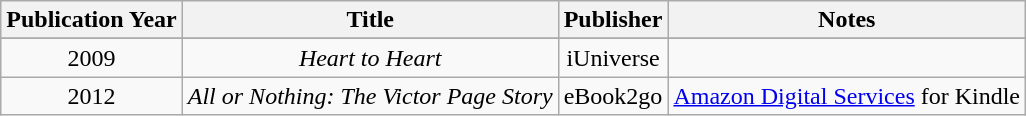<table class="wikitable">
<tr>
<th>Publication Year</th>
<th>Title</th>
<th>Publisher</th>
<th>Notes</th>
</tr>
<tr>
</tr>
<tr style="text-align:center;">
<td>2009</td>
<td style="text-align:center;"><em>Heart to Heart</em></td>
<td>iUniverse</td>
<td></td>
</tr>
<tr style="text-align:center;">
<td>2012</td>
<td style="text-align:left;"><em>All or Nothing: The Victor Page Story</em></td>
<td>eBook2go</td>
<td><a href='#'>Amazon Digital Services</a> for Kindle</td>
</tr>
</table>
